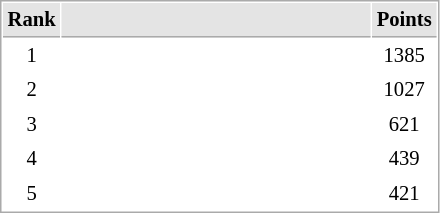<table cellspacing="1" cellpadding="3" style="border:1px solid #AAAAAA;font-size:86%">
<tr bgcolor="#E4E4E4">
<th style="border-bottom:1px solid #AAAAAA" width=10>Rank</th>
<th style="border-bottom:1px solid #AAAAAA" width=200></th>
<th style="border-bottom:1px solid #AAAAAA" width=20>Points</th>
</tr>
<tr>
<td style="text-align:center;">1</td>
<td></td>
<td align=center>1385</td>
</tr>
<tr>
<td style="text-align:center;">2</td>
<td></td>
<td align=center>1027</td>
</tr>
<tr>
<td style="text-align:center;">3</td>
<td></td>
<td align=center>621</td>
</tr>
<tr>
<td style="text-align:center;">4</td>
<td></td>
<td align=center>439</td>
</tr>
<tr>
<td style="text-align:center;">5</td>
<td></td>
<td align=center>421</td>
</tr>
</table>
